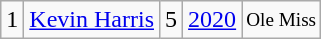<table class="wikitable">
<tr>
<td>1</td>
<td><a href='#'>Kevin Harris</a></td>
<td>5</td>
<td><a href='#'>2020</a></td>
<td style="font-size:80%;">Ole Miss</td>
</tr>
</table>
